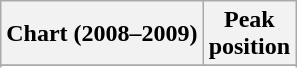<table class="wikitable sortable plainrowheaders" style="text-align:center">
<tr>
<th scope="col">Chart (2008–2009)</th>
<th scope="col">Peak<br>position</th>
</tr>
<tr>
</tr>
<tr>
</tr>
<tr>
</tr>
</table>
